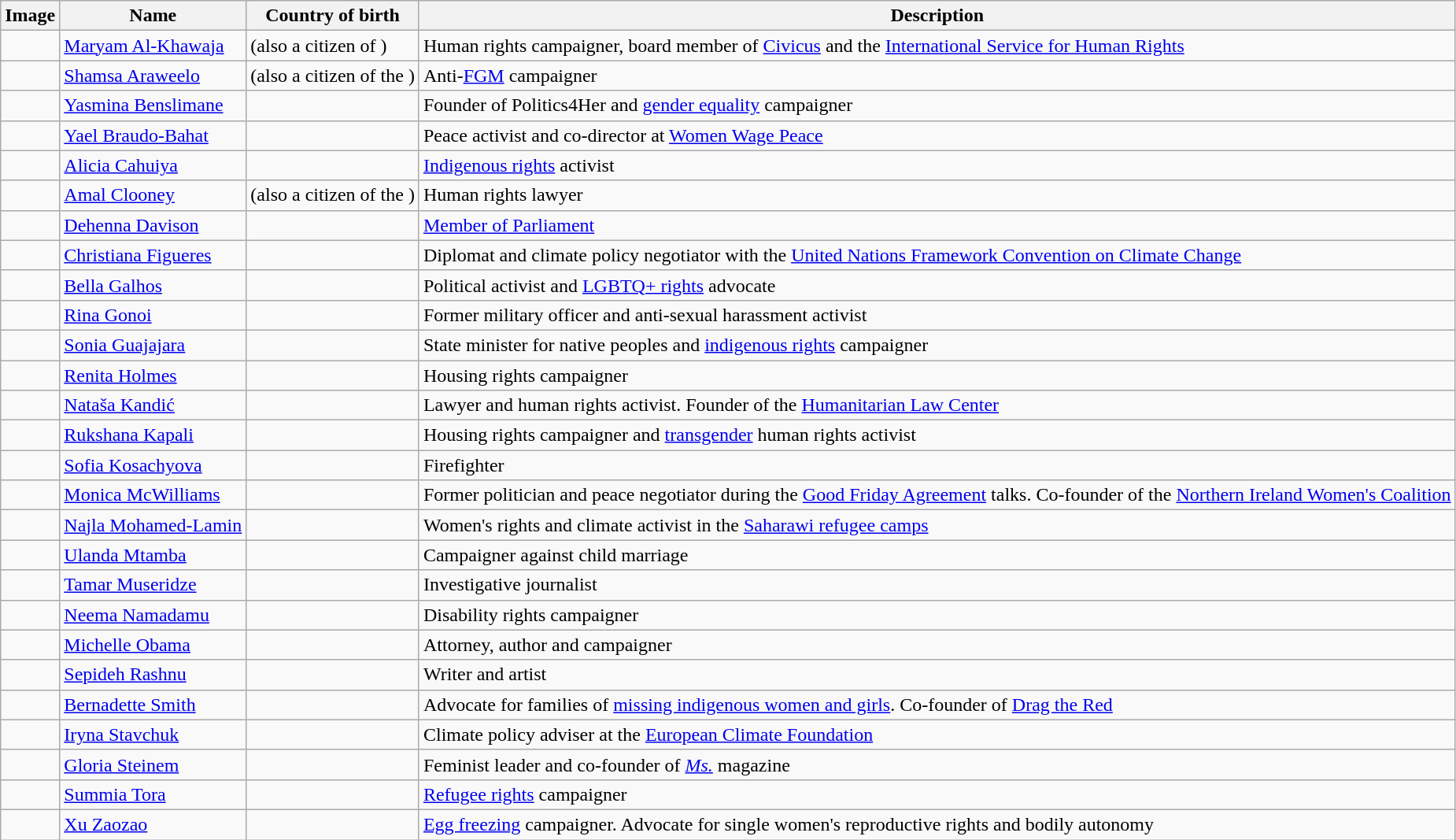<table class="wikitable sortable">
<tr>
<th>Image</th>
<th>Name</th>
<th>Country of birth</th>
<th>Description</th>
</tr>
<tr>
<td></td>
<td><a href='#'>Maryam Al-Khawaja</a></td>
<td> (also a citizen of )</td>
<td>Human rights campaigner, board member of <a href='#'>Civicus</a> and the <a href='#'>International Service for Human Rights</a></td>
</tr>
<tr>
<td></td>
<td><a href='#'>Shamsa Araweelo</a></td>
<td> (also a citizen of the )</td>
<td>Anti-<a href='#'>FGM</a> campaigner</td>
</tr>
<tr>
<td></td>
<td><a href='#'>Yasmina Benslimane</a></td>
<td></td>
<td>Founder of Politics4Her and <a href='#'>gender equality</a> campaigner</td>
</tr>
<tr>
<td></td>
<td><a href='#'>Yael Braudo-Bahat</a></td>
<td></td>
<td>Peace activist and co-director at <a href='#'>Women Wage Peace</a></td>
</tr>
<tr>
<td></td>
<td><a href='#'>Alicia Cahuiya</a></td>
<td></td>
<td><a href='#'>Indigenous rights</a> activist</td>
</tr>
<tr>
<td></td>
<td><a href='#'>Amal Clooney</a></td>
<td> (also a citizen of the )</td>
<td>Human rights lawyer</td>
</tr>
<tr>
<td></td>
<td><a href='#'>Dehenna Davison</a></td>
<td></td>
<td><a href='#'>Member of Parliament</a></td>
</tr>
<tr>
<td></td>
<td><a href='#'>Christiana Figueres</a></td>
<td></td>
<td>Diplomat and climate policy negotiator with the <a href='#'>United Nations Framework Convention on Climate Change</a></td>
</tr>
<tr>
<td></td>
<td><a href='#'>Bella Galhos</a></td>
<td></td>
<td>Political activist and <a href='#'>LGBTQ+ rights</a> advocate</td>
</tr>
<tr>
<td></td>
<td><a href='#'>Rina Gonoi</a></td>
<td></td>
<td>Former military officer and anti-sexual harassment activist</td>
</tr>
<tr>
<td></td>
<td><a href='#'>Sonia Guajajara</a></td>
<td></td>
<td>State minister for native peoples and <a href='#'>indigenous rights</a> campaigner</td>
</tr>
<tr>
<td></td>
<td><a href='#'>Renita Holmes</a></td>
<td></td>
<td>Housing rights campaigner</td>
</tr>
<tr>
<td></td>
<td><a href='#'>Nataša Kandić</a></td>
<td></td>
<td>Lawyer and human rights activist. Founder of the <a href='#'>Humanitarian Law Center</a></td>
</tr>
<tr>
<td></td>
<td><a href='#'>Rukshana Kapali</a></td>
<td></td>
<td>Housing rights campaigner and <a href='#'>transgender</a> human rights activist</td>
</tr>
<tr>
<td></td>
<td><a href='#'>Sofia Kosachyova</a></td>
<td></td>
<td>Firefighter</td>
</tr>
<tr>
<td></td>
<td><a href='#'>Monica McWilliams</a></td>
<td></td>
<td>Former politician and peace negotiator during the <a href='#'>Good Friday Agreement</a> talks. Co-founder of the <a href='#'>Northern Ireland Women's Coalition</a></td>
</tr>
<tr>
<td></td>
<td><a href='#'>Najla Mohamed-Lamin</a></td>
<td></td>
<td>Women's rights and climate activist in the <a href='#'>Saharawi refugee camps</a></td>
</tr>
<tr>
<td></td>
<td><a href='#'>Ulanda Mtamba</a></td>
<td></td>
<td>Campaigner against child marriage</td>
</tr>
<tr>
<td></td>
<td><a href='#'>Tamar Museridze</a></td>
<td></td>
<td>Investigative journalist</td>
</tr>
<tr>
<td></td>
<td><a href='#'>Neema Namadamu</a></td>
<td></td>
<td>Disability rights campaigner</td>
</tr>
<tr>
<td></td>
<td><a href='#'>Michelle Obama</a></td>
<td></td>
<td>Attorney, author and campaigner</td>
</tr>
<tr>
<td></td>
<td><a href='#'>Sepideh Rashnu</a></td>
<td></td>
<td>Writer and artist</td>
</tr>
<tr>
<td></td>
<td><a href='#'>Bernadette Smith</a></td>
<td></td>
<td>Advocate for families of <a href='#'>missing indigenous women and girls</a>. Co-founder of <a href='#'>Drag the Red</a></td>
</tr>
<tr>
<td></td>
<td><a href='#'>Iryna Stavchuk</a></td>
<td></td>
<td>Climate policy adviser at the <a href='#'>European Climate Foundation</a></td>
</tr>
<tr>
<td></td>
<td><a href='#'>Gloria Steinem</a></td>
<td></td>
<td>Feminist leader and co-founder of <em><a href='#'>Ms.</a></em> magazine</td>
</tr>
<tr>
<td></td>
<td><a href='#'>Summia Tora</a></td>
<td></td>
<td><a href='#'>Refugee rights</a> campaigner</td>
</tr>
<tr>
<td></td>
<td><a href='#'>Xu Zaozao</a></td>
<td></td>
<td><a href='#'>Egg freezing</a> campaigner. Advocate for single women's reproductive rights and bodily autonomy</td>
</tr>
</table>
